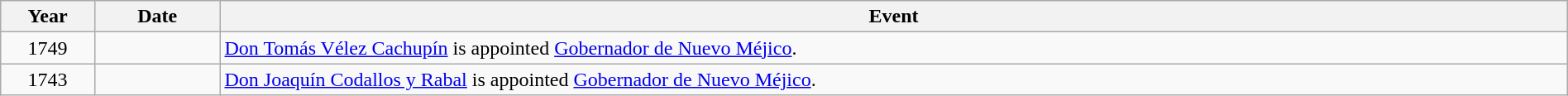<table class="wikitable" style="width:100%;">
<tr>
<th style="width:6%">Year</th>
<th style="width:8%">Date</th>
<th style="width:86%">Event</th>
</tr>
<tr>
<td align=center>1749</td>
<td align=center> </td>
<td><a href='#'>Don Tomás Vélez Cachupín</a> is appointed <a href='#'>Gobernador de Nuevo Méjico</a>.</td>
</tr>
<tr>
<td align=center>1743</td>
<td align=center> </td>
<td><a href='#'>Don Joaquín Codallos y Rabal</a> is appointed <a href='#'>Gobernador de Nuevo Méjico</a>.</td>
</tr>
</table>
